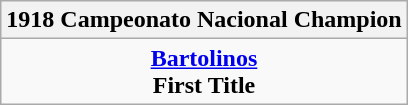<table class="wikitable" style="text-align: center; margin: 0 auto;">
<tr>
<th>1918 Campeonato Nacional Champion</th>
</tr>
<tr>
<td><strong><a href='#'>Bartolinos</a></strong><br><strong>First Title</strong></td>
</tr>
</table>
